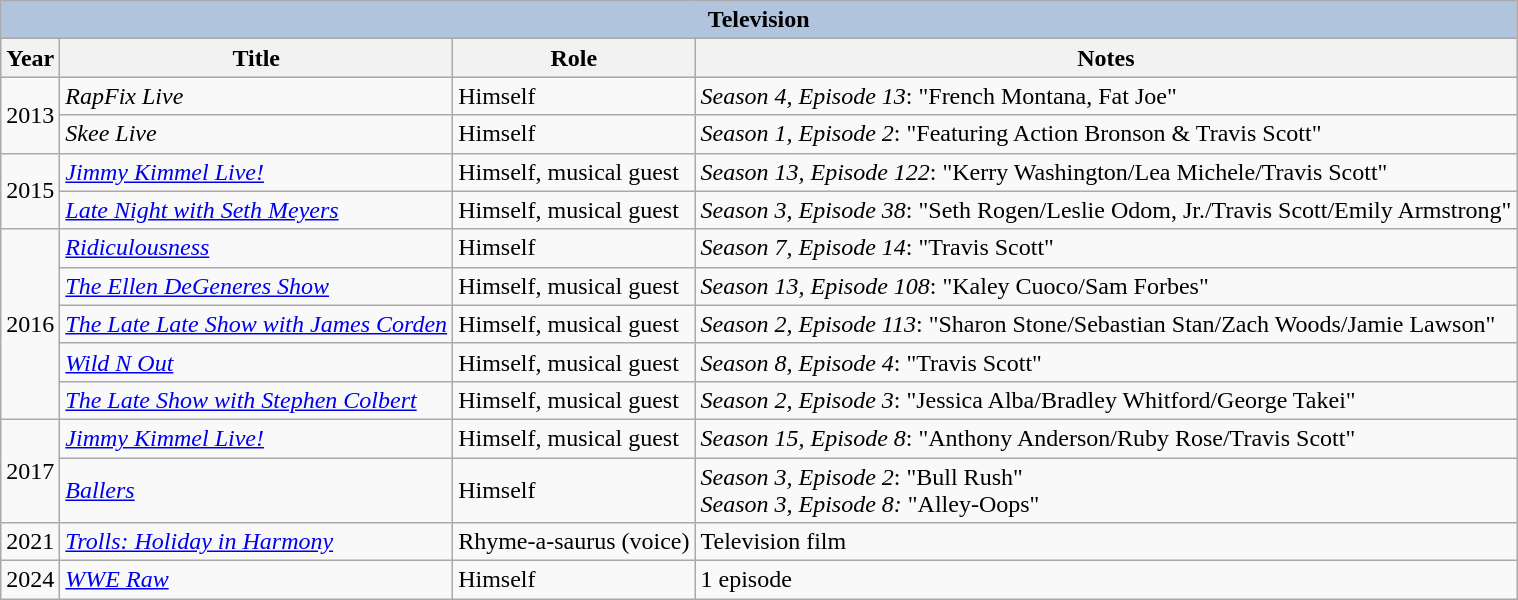<table class="wikitable">
<tr style="background:#ccc; text-align:center;">
<th colspan="4" style="background: LightSteelBlue;">Television</th>
</tr>
<tr style="background:#ccc; text-align:center;">
<th>Year</th>
<th>Title</th>
<th>Role</th>
<th>Notes</th>
</tr>
<tr>
<td rowspan="2">2013</td>
<td><em>RapFix Live</em></td>
<td>Himself</td>
<td><em>Season 4, Episode 13</em>: "French Montana, Fat Joe"</td>
</tr>
<tr>
<td><em>Skee Live</em></td>
<td>Himself</td>
<td><em>Season 1, Episode 2</em>: "Featuring Action Bronson & Travis Scott"</td>
</tr>
<tr>
<td rowspan="2">2015</td>
<td><em><a href='#'>Jimmy Kimmel Live!</a></em></td>
<td>Himself, musical guest</td>
<td><em>Season 13, Episode 122</em>: "Kerry Washington/Lea Michele/Travis Scott"</td>
</tr>
<tr>
<td><em><a href='#'>Late Night with Seth Meyers</a></em></td>
<td>Himself, musical guest</td>
<td><em>Season 3, Episode 38</em>: "Seth Rogen/Leslie Odom, Jr./Travis Scott/Emily Armstrong"</td>
</tr>
<tr>
<td rowspan="5">2016</td>
<td><em><a href='#'>Ridiculousness</a></em></td>
<td>Himself</td>
<td><em>Season 7, Episode 14</em>: "Travis Scott"</td>
</tr>
<tr>
<td><em><a href='#'>The Ellen DeGeneres Show</a></em></td>
<td>Himself, musical guest</td>
<td><em>Season 13, Episode 108</em>: "Kaley Cuoco/Sam Forbes"</td>
</tr>
<tr>
<td><em><a href='#'>The Late Late Show with James Corden</a></em></td>
<td>Himself, musical guest</td>
<td><em>Season 2, Episode 113</em>: "Sharon Stone/Sebastian Stan/Zach Woods/Jamie Lawson"</td>
</tr>
<tr>
<td><em><a href='#'>Wild N Out</a></em></td>
<td>Himself, musical guest</td>
<td><em>Season 8, Episode 4</em>: "Travis Scott"</td>
</tr>
<tr>
<td><em><a href='#'>The Late Show with Stephen Colbert</a></em></td>
<td>Himself, musical guest</td>
<td><em>Season 2, Episode 3</em>: "Jessica Alba/Bradley Whitford/George Takei"</td>
</tr>
<tr>
<td rowspan="2">2017</td>
<td><em><a href='#'>Jimmy Kimmel Live!</a></em></td>
<td>Himself, musical guest</td>
<td><em>Season 15, Episode 8</em>: "Anthony Anderson/Ruby Rose/Travis Scott"</td>
</tr>
<tr>
<td><em><a href='#'>Ballers</a></em></td>
<td>Himself</td>
<td><em>Season 3, Episode 2</em>: "Bull Rush"<br><em>Season 3, Episode 8:</em> "Alley-Oops"</td>
</tr>
<tr>
<td>2021</td>
<td><em><a href='#'>Trolls: Holiday in Harmony</a></em></td>
<td>Rhyme-a-saurus (voice)</td>
<td>Television film</td>
</tr>
<tr>
<td>2024</td>
<td><em><a href='#'>WWE Raw</a></em></td>
<td>Himself</td>
<td>1 episode</td>
</tr>
</table>
